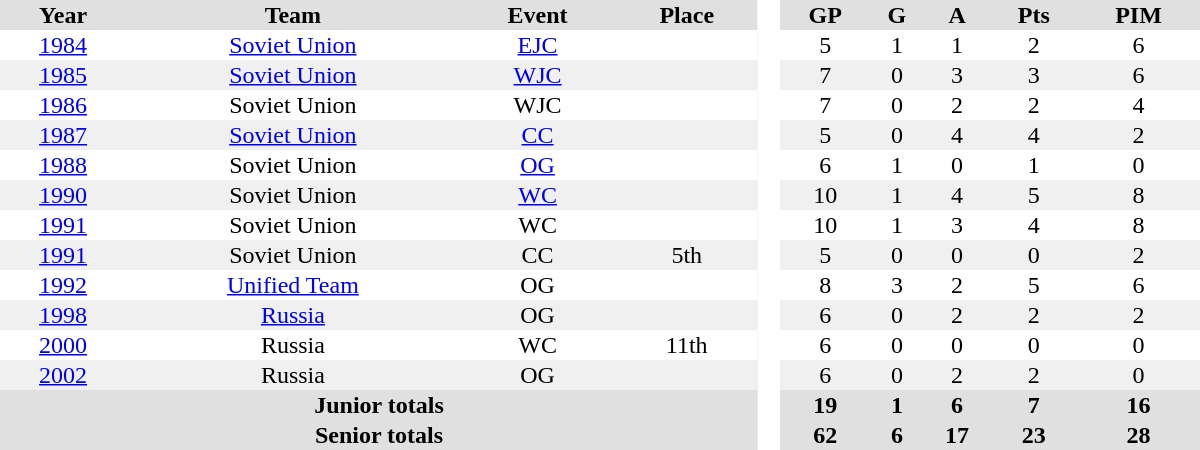<table border="0" cellpadding="1" cellspacing="0" style="text-align:center; width:50em">
<tr ALIGN="center" bgcolor="#e0e0e0">
<th>Year</th>
<th>Team</th>
<th>Event</th>
<th>Place</th>
<th ALIGN="center" rowspan="99" bgcolor="#ffffff"> </th>
<th>GP</th>
<th>G</th>
<th>A</th>
<th>Pts</th>
<th>PIM</th>
</tr>
<tr>
<td><a href='#'>1984</a></td>
<td><a href='#'>Soviet Union</a></td>
<td><a href='#'>EJC</a></td>
<td></td>
<td>5</td>
<td>1</td>
<td>1</td>
<td>2</td>
<td>6</td>
</tr>
<tr bgcolor="#f0f0f0">
<td><a href='#'>1985</a></td>
<td><a href='#'>Soviet Union</a></td>
<td><a href='#'>WJC</a></td>
<td></td>
<td>7</td>
<td>0</td>
<td>3</td>
<td>3</td>
<td>6</td>
</tr>
<tr>
<td><a href='#'>1986</a></td>
<td>Soviet Union</td>
<td>WJC</td>
<td></td>
<td>7</td>
<td>0</td>
<td>2</td>
<td>2</td>
<td>4</td>
</tr>
<tr bgcolor="#f0f0f0">
<td><a href='#'>1987</a></td>
<td><a href='#'>Soviet Union</a></td>
<td><a href='#'>CC</a></td>
<td></td>
<td>5</td>
<td>0</td>
<td>4</td>
<td>4</td>
<td>2</td>
</tr>
<tr>
<td><a href='#'>1988</a></td>
<td>Soviet Union</td>
<td><a href='#'>OG</a></td>
<td></td>
<td>6</td>
<td>1</td>
<td>0</td>
<td>1</td>
<td>0</td>
</tr>
<tr bgcolor="#f0f0f0">
<td><a href='#'>1990</a></td>
<td>Soviet Union</td>
<td><a href='#'>WC</a></td>
<td></td>
<td>10</td>
<td>1</td>
<td>4</td>
<td>5</td>
<td>8</td>
</tr>
<tr>
<td><a href='#'>1991</a></td>
<td>Soviet Union</td>
<td>WC</td>
<td></td>
<td>10</td>
<td>1</td>
<td>3</td>
<td>4</td>
<td>8</td>
</tr>
<tr bgcolor="#f0f0f0">
<td><a href='#'>1991</a></td>
<td>Soviet Union</td>
<td>CC</td>
<td>5th</td>
<td>5</td>
<td>0</td>
<td>0</td>
<td>0</td>
<td>2</td>
</tr>
<tr>
<td><a href='#'>1992</a></td>
<td><a href='#'>Unified Team</a></td>
<td>OG</td>
<td></td>
<td>8</td>
<td>3</td>
<td>2</td>
<td>5</td>
<td>6</td>
</tr>
<tr bgcolor="#f0f0f0">
<td><a href='#'>1998</a></td>
<td><a href='#'>Russia</a></td>
<td>OG</td>
<td></td>
<td>6</td>
<td>0</td>
<td>2</td>
<td>2</td>
<td>2</td>
</tr>
<tr>
<td><a href='#'>2000</a></td>
<td>Russia</td>
<td>WC</td>
<td>11th</td>
<td>6</td>
<td>0</td>
<td>0</td>
<td>0</td>
<td>0</td>
</tr>
<tr bgcolor="#f0f0f0">
<td><a href='#'>2002</a></td>
<td>Russia</td>
<td>OG</td>
<td></td>
<td>6</td>
<td>0</td>
<td>2</td>
<td>2</td>
<td>0</td>
</tr>
<tr bgcolor="#e0e0e0">
<th colspan=4>Junior totals</th>
<th>19</th>
<th>1</th>
<th>6</th>
<th>7</th>
<th>16</th>
</tr>
<tr bgcolor="#e0e0e0">
<th colspan=4>Senior totals</th>
<th>62</th>
<th>6</th>
<th>17</th>
<th>23</th>
<th>28</th>
</tr>
</table>
